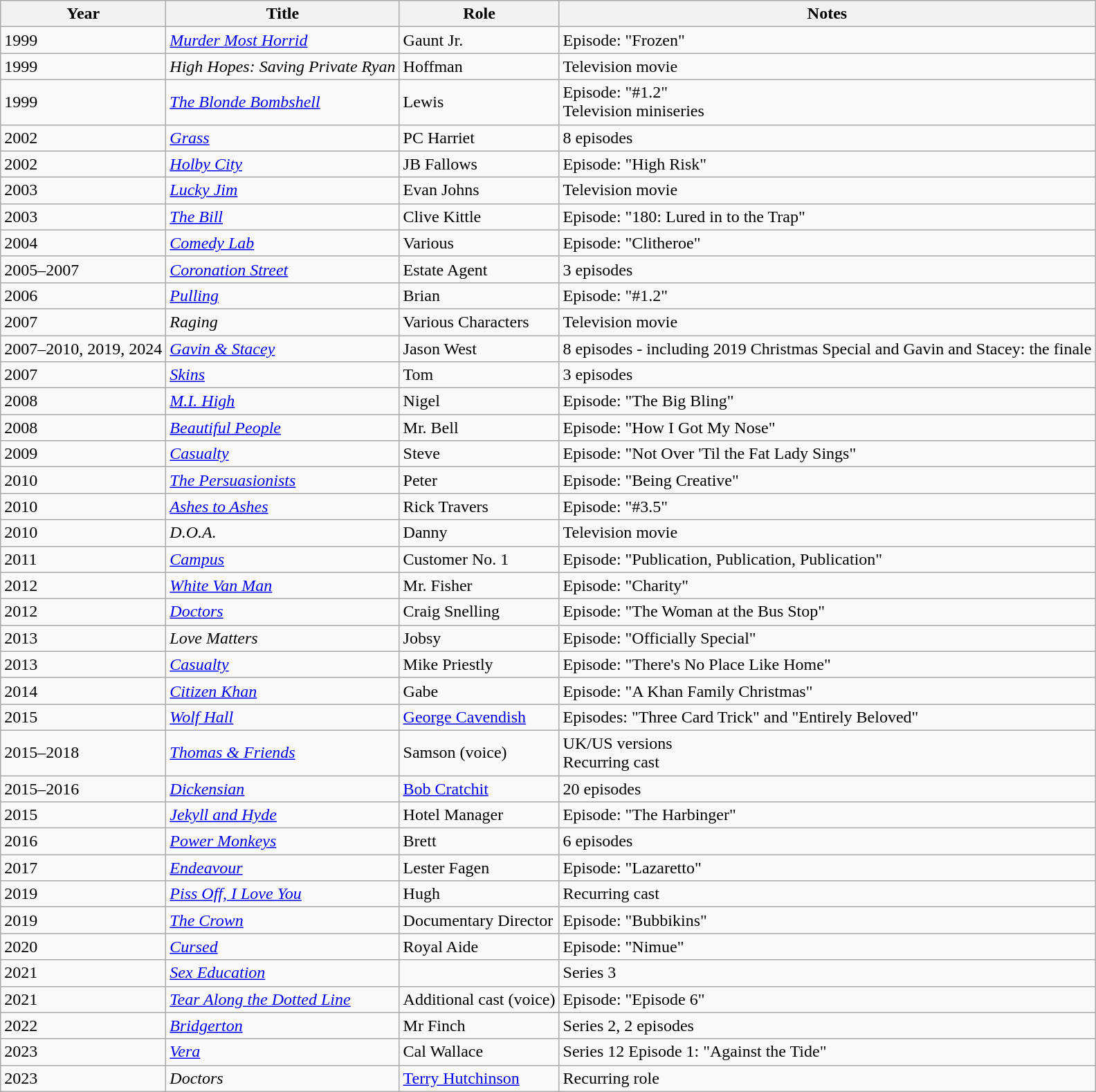<table class="wikitable sortable">
<tr>
<th>Year</th>
<th>Title</th>
<th>Role</th>
<th>Notes</th>
</tr>
<tr>
<td>1999</td>
<td><em><a href='#'>Murder Most Horrid</a></em></td>
<td>Gaunt Jr.</td>
<td>Episode: "Frozen"</td>
</tr>
<tr>
<td>1999</td>
<td><em>High Hopes: Saving Private Ryan</em></td>
<td>Hoffman</td>
<td>Television movie</td>
</tr>
<tr>
<td>1999</td>
<td><em><a href='#'>The Blonde Bombshell</a></em></td>
<td>Lewis</td>
<td>Episode: "#1.2"<br>Television miniseries</td>
</tr>
<tr>
<td>2002</td>
<td><em><a href='#'>Grass</a></em></td>
<td>PC Harriet</td>
<td>8 episodes</td>
</tr>
<tr>
<td>2002</td>
<td><em><a href='#'>Holby City</a></em></td>
<td>JB Fallows</td>
<td>Episode: "High Risk"</td>
</tr>
<tr>
<td>2003</td>
<td><em><a href='#'>Lucky Jim</a></em></td>
<td>Evan Johns</td>
<td>Television movie</td>
</tr>
<tr>
<td>2003</td>
<td><em><a href='#'>The Bill</a></em></td>
<td>Clive Kittle</td>
<td>Episode: "180: Lured in to the Trap"</td>
</tr>
<tr>
<td>2004</td>
<td><em><a href='#'>Comedy Lab</a></em></td>
<td>Various</td>
<td>Episode: "Clitheroe"</td>
</tr>
<tr>
<td>2005–2007</td>
<td><em><a href='#'>Coronation Street</a></em></td>
<td>Estate Agent</td>
<td>3 episodes</td>
</tr>
<tr>
<td>2006</td>
<td><em><a href='#'>Pulling</a></em></td>
<td>Brian</td>
<td>Episode: "#1.2"</td>
</tr>
<tr>
<td>2007</td>
<td><em>Raging</em></td>
<td>Various Characters</td>
<td>Television movie</td>
</tr>
<tr>
<td>2007–2010, 2019, 2024</td>
<td><em><a href='#'>Gavin & Stacey</a></em></td>
<td>Jason West</td>
<td>8 episodes - including 2019 Christmas Special and Gavin and Stacey: the finale</td>
</tr>
<tr>
<td>2007</td>
<td><em><a href='#'>Skins</a></em></td>
<td>Tom</td>
<td>3 episodes</td>
</tr>
<tr>
<td>2008</td>
<td><em><a href='#'>M.I. High</a></em></td>
<td>Nigel</td>
<td>Episode: "The Big Bling"</td>
</tr>
<tr>
<td>2008</td>
<td><em><a href='#'>Beautiful People</a></em></td>
<td>Mr. Bell</td>
<td>Episode: "How I Got My Nose"</td>
</tr>
<tr>
<td>2009</td>
<td><em><a href='#'>Casualty</a></em></td>
<td>Steve</td>
<td>Episode: "Not Over 'Til the Fat Lady Sings"</td>
</tr>
<tr>
<td>2010</td>
<td><em><a href='#'>The Persuasionists</a></em></td>
<td>Peter</td>
<td>Episode: "Being Creative"</td>
</tr>
<tr>
<td>2010</td>
<td><em><a href='#'>Ashes to Ashes</a></em></td>
<td>Rick Travers</td>
<td>Episode: "#3.5"</td>
</tr>
<tr>
<td>2010</td>
<td><em>D.O.A.</em></td>
<td>Danny</td>
<td>Television movie</td>
</tr>
<tr>
<td>2011</td>
<td><em><a href='#'>Campus</a></em></td>
<td>Customer No. 1</td>
<td>Episode: "Publication, Publication, Publication"</td>
</tr>
<tr>
<td>2012</td>
<td><em><a href='#'>White Van Man</a></em></td>
<td>Mr. Fisher</td>
<td>Episode: "Charity"</td>
</tr>
<tr>
<td>2012</td>
<td><em><a href='#'>Doctors</a></em></td>
<td>Craig Snelling</td>
<td>Episode: "The Woman at the Bus Stop"</td>
</tr>
<tr>
<td>2013</td>
<td><em>Love Matters</em></td>
<td>Jobsy</td>
<td>Episode: "Officially Special"</td>
</tr>
<tr>
<td>2013</td>
<td><em><a href='#'>Casualty</a></em></td>
<td>Mike Priestly</td>
<td>Episode: "There's No Place Like Home"</td>
</tr>
<tr>
<td>2014</td>
<td><em><a href='#'>Citizen Khan</a></em></td>
<td>Gabe</td>
<td>Episode: "A Khan Family Christmas"</td>
</tr>
<tr>
<td>2015</td>
<td><em><a href='#'>Wolf Hall</a></em></td>
<td><a href='#'>George Cavendish</a></td>
<td>Episodes: "Three Card Trick" and "Entirely Beloved"</td>
</tr>
<tr>
<td>2015–2018</td>
<td><em><a href='#'>Thomas & Friends</a></em></td>
<td>Samson (voice)</td>
<td>UK/US versions<br>Recurring cast</td>
</tr>
<tr>
<td>2015–2016</td>
<td><em><a href='#'>Dickensian</a></em></td>
<td><a href='#'>Bob Cratchit</a></td>
<td>20 episodes</td>
</tr>
<tr>
<td>2015</td>
<td><em><a href='#'>Jekyll and Hyde</a></em></td>
<td>Hotel Manager</td>
<td>Episode: "The Harbinger"</td>
</tr>
<tr>
<td>2016</td>
<td><em><a href='#'>Power Monkeys</a></em></td>
<td>Brett</td>
<td>6 episodes</td>
</tr>
<tr>
<td>2017</td>
<td><em><a href='#'>Endeavour</a></em></td>
<td>Lester Fagen</td>
<td>Episode: "Lazaretto"</td>
</tr>
<tr>
<td>2019</td>
<td><em><a href='#'>Piss Off, I Love You</a></em></td>
<td>Hugh</td>
<td>Recurring cast</td>
</tr>
<tr>
<td>2019</td>
<td><em><a href='#'>The Crown</a></em></td>
<td>Documentary Director</td>
<td>Episode: "Bubbikins"</td>
</tr>
<tr>
<td>2020</td>
<td><em><a href='#'>Cursed</a></em></td>
<td>Royal Aide</td>
<td>Episode: "Nimue"</td>
</tr>
<tr>
<td>2021</td>
<td><em><a href='#'>Sex Education</a></em></td>
<td></td>
<td>Series 3</td>
</tr>
<tr>
<td>2021</td>
<td><em><a href='#'>Tear Along the Dotted Line</a></em></td>
<td>Additional cast (voice)</td>
<td>Episode: "Episode 6"</td>
</tr>
<tr>
<td>2022</td>
<td><em><a href='#'>Bridgerton</a></em></td>
<td>Mr Finch</td>
<td>Series 2, 2 episodes</td>
</tr>
<tr>
<td>2023</td>
<td><em><a href='#'>Vera</a></em></td>
<td>Cal Wallace</td>
<td>Series 12 Episode 1: "Against the Tide"</td>
</tr>
<tr>
<td>2023</td>
<td><em>Doctors</em></td>
<td><a href='#'>Terry Hutchinson</a></td>
<td>Recurring role</td>
</tr>
</table>
